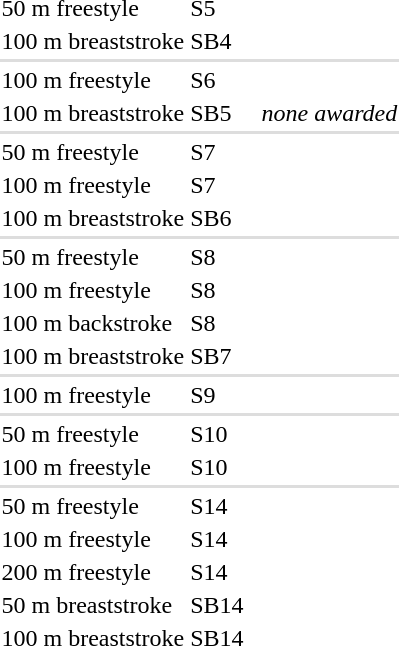<table>
<tr>
<td>50 m freestyle</td>
<td>S5</td>
<td></td>
<td></td>
<td></td>
</tr>
<tr>
<td>100 m breaststroke</td>
<td>SB4</td>
<td></td>
<td></td>
<td></td>
</tr>
<tr bgcolor=#dddddd>
<td colspan="5"></td>
</tr>
<tr>
<td>100 m freestyle</td>
<td>S6</td>
<td nowrap></td>
<td></td>
<td></td>
</tr>
<tr>
<td>100 m breaststroke</td>
<td>SB5</td>
<td></td>
<td></td>
<td><em>none awarded</em></td>
</tr>
<tr bgcolor=#dddddd>
<td colspan="5"></td>
</tr>
<tr>
<td>50 m freestyle</td>
<td>S7</td>
<td></td>
<td></td>
<td></td>
</tr>
<tr>
<td>100 m freestyle</td>
<td>S7</td>
<td></td>
<td></td>
<td></td>
</tr>
<tr>
<td>100 m breaststroke</td>
<td>SB6</td>
<td></td>
<td></td>
<td></td>
</tr>
<tr bgcolor=#dddddd>
<td colspan="5"></td>
</tr>
<tr>
<td>50 m freestyle</td>
<td>S8</td>
<td></td>
<td></td>
<td></td>
</tr>
<tr>
<td>100 m freestyle</td>
<td>S8</td>
<td></td>
<td></td>
<td></td>
</tr>
<tr>
<td>100 m backstroke</td>
<td>S8</td>
<td></td>
<td></td>
<td nowrap></td>
</tr>
<tr>
<td>100 m breaststroke</td>
<td>SB7</td>
<td></td>
<td></td>
<td></td>
</tr>
<tr bgcolor=#dddddd>
<td colspan="5"></td>
</tr>
<tr>
<td>100 m freestyle</td>
<td>S9</td>
<td></td>
<td></td>
<td></td>
</tr>
<tr bgcolor=#dddddd>
<td colspan="5"></td>
</tr>
<tr>
<td>50 m freestyle</td>
<td>S10</td>
<td></td>
<td></td>
<td></td>
</tr>
<tr>
<td>100 m freestyle</td>
<td>S10</td>
<td></td>
<td></td>
<td></td>
</tr>
<tr bgcolor=#dddddd>
<td colspan="5"></td>
</tr>
<tr>
<td>50 m freestyle</td>
<td>S14</td>
<td></td>
<td></td>
<td></td>
</tr>
<tr>
<td>100 m freestyle</td>
<td>S14</td>
<td></td>
<td nowrap></td>
<td></td>
</tr>
<tr>
<td>200 m freestyle</td>
<td>S14</td>
<td></td>
<td></td>
<td></td>
</tr>
<tr>
<td>50 m breaststroke</td>
<td>SB14</td>
<td></td>
<td></td>
<td></td>
</tr>
<tr>
<td>100 m breaststroke</td>
<td>SB14</td>
<td></td>
<td></td>
<td></td>
</tr>
</table>
